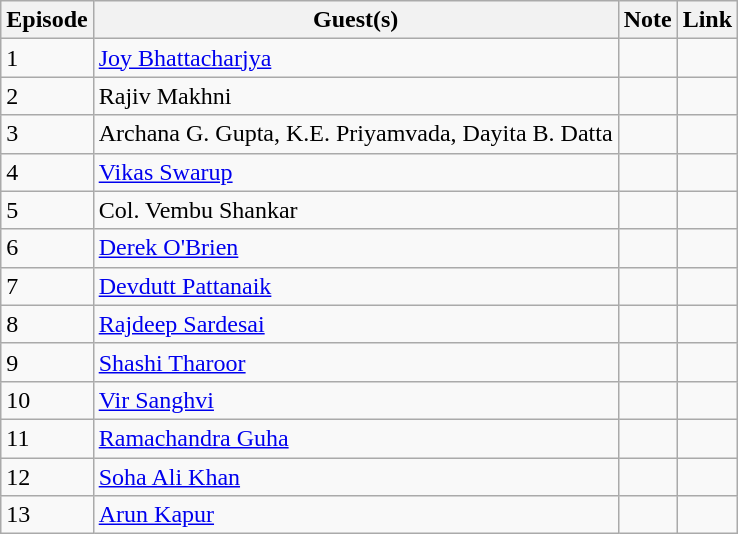<table class="wikitable">
<tr>
<th>Episode</th>
<th>Guest(s)</th>
<th>Note</th>
<th>Link</th>
</tr>
<tr>
<td>1</td>
<td><a href='#'>Joy Bhattacharjya</a></td>
<td></td>
<td></td>
</tr>
<tr>
<td>2</td>
<td>Rajiv Makhni</td>
<td></td>
<td></td>
</tr>
<tr>
<td>3</td>
<td>Archana G. Gupta, K.E. Priyamvada, Dayita B. Datta</td>
<td></td>
<td></td>
</tr>
<tr>
<td>4</td>
<td><a href='#'>Vikas Swarup</a></td>
<td></td>
<td></td>
</tr>
<tr>
<td>5</td>
<td>Col. Vembu Shankar</td>
<td></td>
<td></td>
</tr>
<tr>
<td>6</td>
<td><a href='#'>Derek O'Brien</a></td>
<td></td>
<td></td>
</tr>
<tr>
<td>7</td>
<td><a href='#'>Devdutt Pattanaik</a></td>
<td></td>
<td></td>
</tr>
<tr>
<td>8</td>
<td><a href='#'>Rajdeep Sardesai</a></td>
<td></td>
<td></td>
</tr>
<tr>
<td>9</td>
<td><a href='#'>Shashi Tharoor</a></td>
<td></td>
<td></td>
</tr>
<tr>
<td>10</td>
<td><a href='#'>Vir Sanghvi</a></td>
<td></td>
<td></td>
</tr>
<tr>
<td>11</td>
<td><a href='#'>Ramachandra Guha</a></td>
<td></td>
<td></td>
</tr>
<tr>
<td>12</td>
<td><a href='#'>Soha Ali Khan</a></td>
<td></td>
<td></td>
</tr>
<tr>
<td>13</td>
<td><a href='#'>Arun Kapur</a></td>
<td></td>
<td></td>
</tr>
</table>
